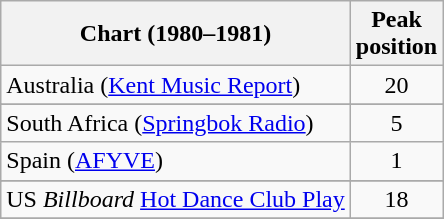<table class="wikitable sortable">
<tr>
<th>Chart (1980–1981)</th>
<th>Peak<br>position</th>
</tr>
<tr>
<td>Australia (<a href='#'>Kent Music Report</a>)</td>
<td align="center">20</td>
</tr>
<tr>
</tr>
<tr>
</tr>
<tr>
</tr>
<tr>
</tr>
<tr>
</tr>
<tr>
</tr>
<tr>
<td>South Africa (<a href='#'>Springbok Radio</a>)</td>
<td align="center">5</td>
</tr>
<tr>
<td>Spain (<a href='#'>AFYVE</a>)</td>
<td align="center">1</td>
</tr>
<tr>
</tr>
<tr>
</tr>
<tr>
</tr>
<tr>
<td>US <em>Billboard</em> <a href='#'>Hot Dance Club Play</a></td>
<td align="center">18</td>
</tr>
<tr>
</tr>
</table>
